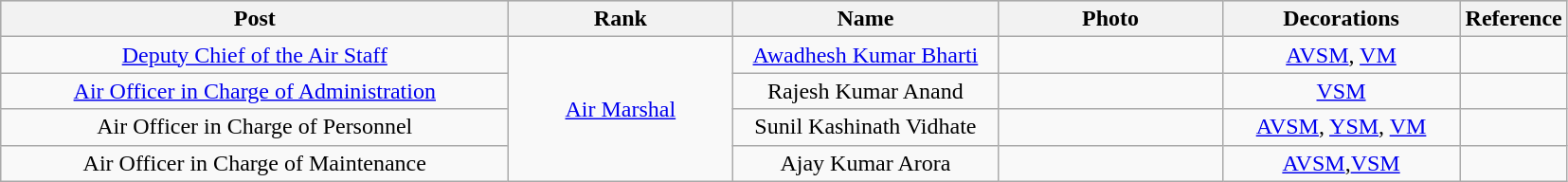<table class="wikitable" style="text-align:center">
<tr style="background:#ccc;">
<th scope="col" style="width: 350px;">Post</th>
<th scope="col" style="width: 150px;">Rank</th>
<th scope="col" style="width: 180px;">Name</th>
<th scope="col" style="width: 150px;">Photo</th>
<th scope="col" style="width: 160px;">Decorations</th>
<th scope="col" style="width: 5px;">Reference</th>
</tr>
<tr>
<td><a href='#'>Deputy Chief of the Air Staff</a></td>
<td rowspan="4"><a href='#'>Air Marshal</a></td>
<td><a href='#'>Awadhesh Kumar Bharti</a></td>
<td></td>
<td><a href='#'>AVSM</a>, <a href='#'>VM</a></td>
<td></td>
</tr>
<tr>
<td><a href='#'>Air Officer in Charge of Administration</a></td>
<td>Rajesh Kumar Anand</td>
<td></td>
<td><a href='#'>VSM</a></td>
<td></td>
</tr>
<tr>
<td>Air Officer in Charge of Personnel</td>
<td>Sunil Kashinath Vidhate</td>
<td></td>
<td><a href='#'>AVSM</a>, <a href='#'>YSM</a>, <a href='#'>VM</a></td>
<td></td>
</tr>
<tr>
<td>Air Officer in Charge of Maintenance</td>
<td>Ajay Kumar Arora</td>
<td></td>
<td><a href='#'>AVSM</a>,<a href='#'>VSM</a></td>
<td></td>
</tr>
</table>
